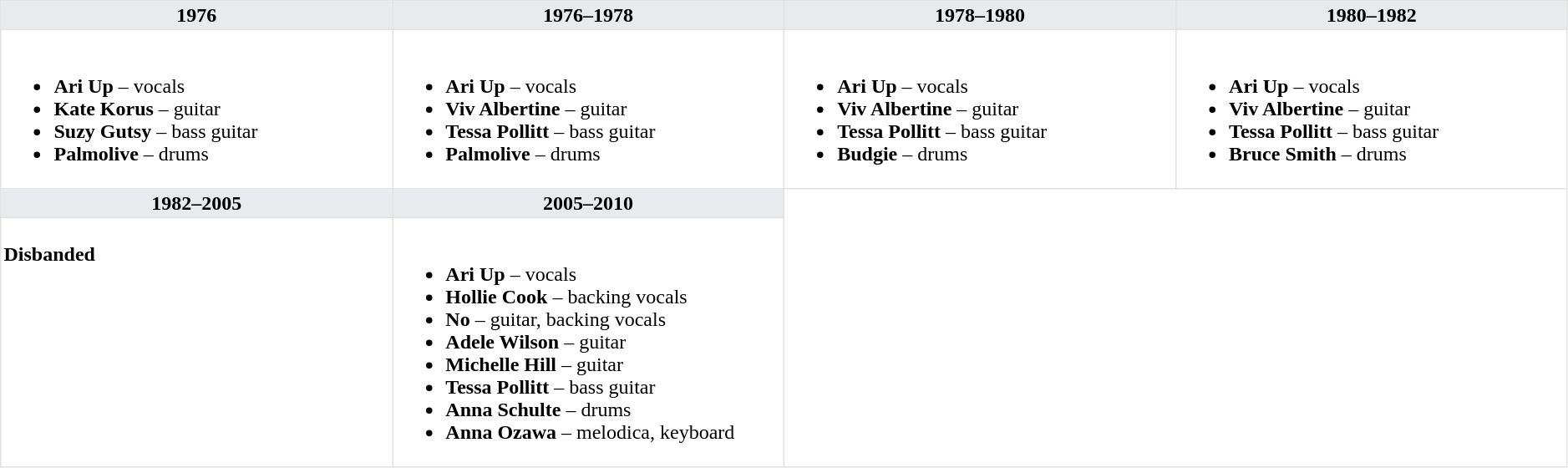<table class="toccolours" border=1 cellpadding=2 cellspacing=0 style="float: width: 375px; margin: 0 0 1em 1em; border-collapse: collapse; border: 1px solid #E2E2E2;" width=99%>
<tr>
<th bgcolor="#E7EBEE" valign=top width=25%>1976</th>
<th bgcolor="#E7EBEE" valign=top width=25%>1976–1978</th>
<th bgcolor="#E7EBEE" valign=top width=25%>1978–1980</th>
<th bgcolor="#E7EBEE" valign=top width=25%>1980–1982</th>
</tr>
<tr>
<td valign=top><br><ul><li><strong>Ari Up</strong> – vocals</li><li><strong>Kate Korus</strong> – guitar</li><li><strong>Suzy Gutsy</strong> – bass guitar</li><li><strong>Palmolive</strong> – drums</li></ul></td>
<td valign=top><br><ul><li><strong>Ari Up</strong> – vocals</li><li><strong>Viv Albertine</strong> – guitar</li><li><strong>Tessa Pollitt</strong> – bass guitar</li><li><strong>Palmolive</strong> – drums</li></ul></td>
<td valign=top><br><ul><li><strong>Ari Up</strong> – vocals</li><li><strong>Viv Albertine</strong> – guitar</li><li><strong>Tessa Pollitt</strong> – bass guitar</li><li><strong>Budgie</strong> – drums</li></ul></td>
<td valign=top><br><ul><li><strong>Ari Up</strong> – vocals</li><li><strong>Viv Albertine</strong> – guitar</li><li><strong>Tessa Pollitt</strong> – bass guitar</li><li><strong>Bruce Smith</strong> – drums</li></ul></td>
</tr>
<tr>
<th bgcolor="#E7EBEE" valign=top width=25%>1982–2005</th>
<th bgcolor="#E7EBEE" valign=top width=25%>2005–2010</th>
</tr>
<tr>
<td valign=top><br><strong>Disbanded</strong></td>
<td valign=top><br><ul><li><strong>Ari Up</strong> – vocals</li><li><strong>Hollie Cook</strong> – backing vocals</li><li><strong>No</strong> – guitar, backing vocals</li><li><strong>Adele Wilson</strong> – guitar</li><li><strong>Michelle Hill</strong> – guitar</li><li><strong>Tessa Pollitt</strong> – bass guitar</li><li><strong>Anna Schulte</strong> – drums</li><li><strong>Anna Ozawa</strong> – melodica, keyboard</li></ul></td>
</tr>
</table>
